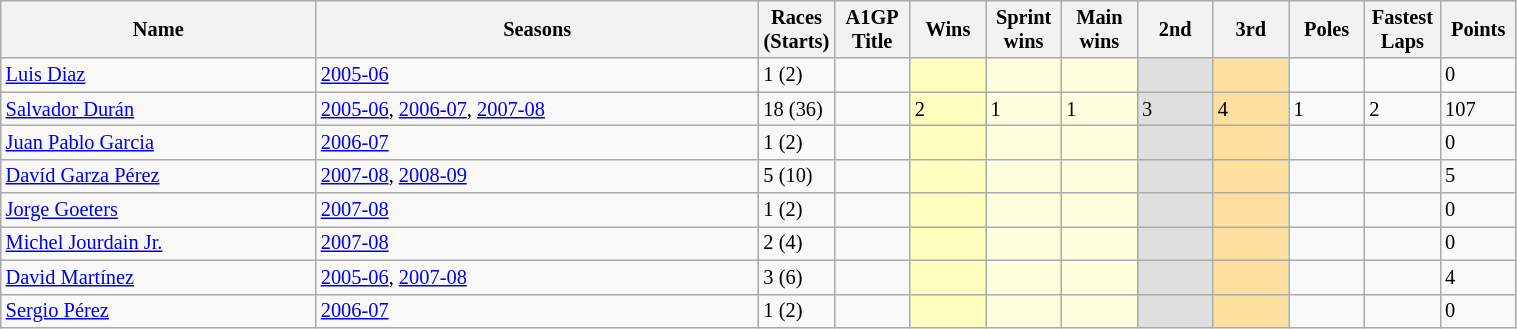<table class="wikitable sortable" style="font-size: 85%" width="80%">
<tr>
<th>Name</th>
<th>Seasons</th>
<th width="5%">Races<br>(Starts)</th>
<th width="5%">A1GP Title</th>
<th width="5%">Wins</th>
<th width="5%">Sprint<br>wins</th>
<th width="5%">Main<br>wins</th>
<th width="5%">2nd</th>
<th width="5%">3rd</th>
<th width="5%">Poles</th>
<th width="5%">Fastest<br>Laps</th>
<th width="5%">Points</th>
</tr>
<tr>
<td><a href='#'>Luis Diaz</a></td>
<td><a href='#'>2005-06</a></td>
<td>1 (2)</td>
<td></td>
<td style="background:#FFFFBF;"></td>
<td style="background:#FFFFDF;"></td>
<td style="background:#FFFFDF;"></td>
<td style="background:#DFDFDF;"></td>
<td style="background:#FFDF9F;"></td>
<td></td>
<td></td>
<td>0</td>
</tr>
<tr>
<td><a href='#'>Salvador Durán</a></td>
<td><a href='#'>2005-06</a>, <a href='#'>2006-07</a>, <a href='#'>2007-08</a></td>
<td>18 (36)</td>
<td></td>
<td style="background:#FFFFBF;">2</td>
<td style="background:#FFFFDF;">1</td>
<td style="background:#FFFFDF;">1</td>
<td style="background:#DFDFDF;">3</td>
<td style="background:#FFDF9F;">4</td>
<td>1</td>
<td>2</td>
<td>107</td>
</tr>
<tr>
<td><a href='#'>Juan Pablo Garcia</a></td>
<td><a href='#'>2006-07</a></td>
<td>1 (2)</td>
<td></td>
<td style="background:#FFFFBF;"></td>
<td style="background:#FFFFDF;"></td>
<td style="background:#FFFFDF;"></td>
<td style="background:#DFDFDF;"></td>
<td style="background:#FFDF9F;"></td>
<td></td>
<td></td>
<td>0</td>
</tr>
<tr>
<td><a href='#'>Davíd Garza Pérez</a></td>
<td><a href='#'>2007-08</a>, <a href='#'>2008-09</a></td>
<td>5 (10)</td>
<td></td>
<td style="background:#FFFFBF;"></td>
<td style="background:#FFFFDF;"></td>
<td style="background:#FFFFDF;"></td>
<td style="background:#DFDFDF;"></td>
<td style="background:#FFDF9F;"></td>
<td></td>
<td></td>
<td>5</td>
</tr>
<tr>
<td><a href='#'>Jorge Goeters</a></td>
<td><a href='#'>2007-08</a></td>
<td>1 (2)</td>
<td></td>
<td style="background:#FFFFBF;"></td>
<td style="background:#FFFFDF;"></td>
<td style="background:#FFFFDF;"></td>
<td style="background:#DFDFDF;"></td>
<td style="background:#FFDF9F;"></td>
<td></td>
<td></td>
<td>0</td>
</tr>
<tr>
<td><a href='#'>Michel Jourdain Jr.</a></td>
<td><a href='#'>2007-08</a></td>
<td>2 (4)</td>
<td></td>
<td style="background:#FFFFBF;"></td>
<td style="background:#FFFFDF;"></td>
<td style="background:#FFFFDF;"></td>
<td style="background:#DFDFDF;"></td>
<td style="background:#FFDF9F;"></td>
<td></td>
<td></td>
<td>0</td>
</tr>
<tr>
<td><a href='#'>David Martínez</a></td>
<td><a href='#'>2005-06</a>, <a href='#'>2007-08</a></td>
<td>3 (6)</td>
<td></td>
<td style="background:#FFFFBF;"></td>
<td style="background:#FFFFDF;"></td>
<td style="background:#FFFFDF;"></td>
<td style="background:#DFDFDF;"></td>
<td style="background:#FFDF9F;"></td>
<td></td>
<td></td>
<td>4</td>
</tr>
<tr>
<td><a href='#'>Sergio Pérez</a></td>
<td><a href='#'>2006-07</a></td>
<td>1 (2)</td>
<td></td>
<td style="background:#FFFFBF;"></td>
<td style="background:#FFFFDF;"></td>
<td style="background:#FFFFDF;"></td>
<td style="background:#DFDFDF;"></td>
<td style="background:#FFDF9F;"></td>
<td></td>
<td></td>
<td>0</td>
</tr>
</table>
